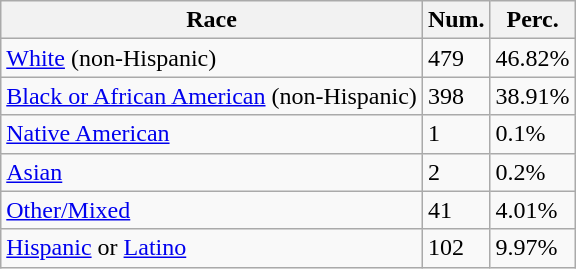<table class="wikitable">
<tr>
<th>Race</th>
<th>Num.</th>
<th>Perc.</th>
</tr>
<tr>
<td><a href='#'>White</a> (non-Hispanic)</td>
<td>479</td>
<td>46.82%</td>
</tr>
<tr>
<td><a href='#'>Black or African American</a> (non-Hispanic)</td>
<td>398</td>
<td>38.91%</td>
</tr>
<tr>
<td><a href='#'>Native American</a></td>
<td>1</td>
<td>0.1%</td>
</tr>
<tr>
<td><a href='#'>Asian</a></td>
<td>2</td>
<td>0.2%</td>
</tr>
<tr>
<td><a href='#'>Other/Mixed</a></td>
<td>41</td>
<td>4.01%</td>
</tr>
<tr>
<td><a href='#'>Hispanic</a> or <a href='#'>Latino</a></td>
<td>102</td>
<td>9.97%</td>
</tr>
</table>
